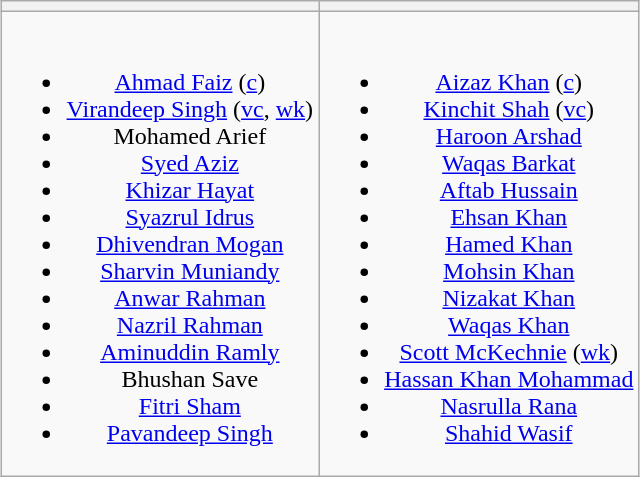<table class="wikitable" style="text-align:center; margin:auto">
<tr>
<th></th>
<th></th>
</tr>
<tr style="vertical-align:top">
<td><br><ul><li><a href='#'>Ahmad Faiz</a> (<a href='#'>c</a>)</li><li><a href='#'>Virandeep Singh</a> (<a href='#'>vc</a>, <a href='#'>wk</a>)</li><li>Mohamed Arief</li><li><a href='#'>Syed Aziz</a></li><li><a href='#'>Khizar Hayat</a></li><li><a href='#'>Syazrul Idrus</a></li><li><a href='#'>Dhivendran Mogan</a></li><li><a href='#'>Sharvin Muniandy</a></li><li><a href='#'>Anwar Rahman</a></li><li><a href='#'>Nazril Rahman</a></li><li><a href='#'>Aminuddin Ramly</a></li><li>Bhushan Save</li><li><a href='#'>Fitri Sham</a></li><li><a href='#'>Pavandeep Singh</a></li></ul></td>
<td><br><ul><li><a href='#'>Aizaz Khan</a> (<a href='#'>c</a>)</li><li><a href='#'>Kinchit Shah</a> (<a href='#'>vc</a>)</li><li><a href='#'>Haroon Arshad</a></li><li><a href='#'>Waqas Barkat</a></li><li><a href='#'>Aftab Hussain</a></li><li><a href='#'>Ehsan Khan</a></li><li><a href='#'>Hamed Khan</a></li><li><a href='#'>Mohsin Khan</a></li><li><a href='#'>Nizakat Khan</a></li><li><a href='#'>Waqas Khan</a></li><li><a href='#'>Scott McKechnie</a> (<a href='#'>wk</a>)</li><li><a href='#'>Hassan Khan Mohammad</a></li><li><a href='#'>Nasrulla Rana</a></li><li><a href='#'>Shahid Wasif</a></li></ul></td>
</tr>
</table>
